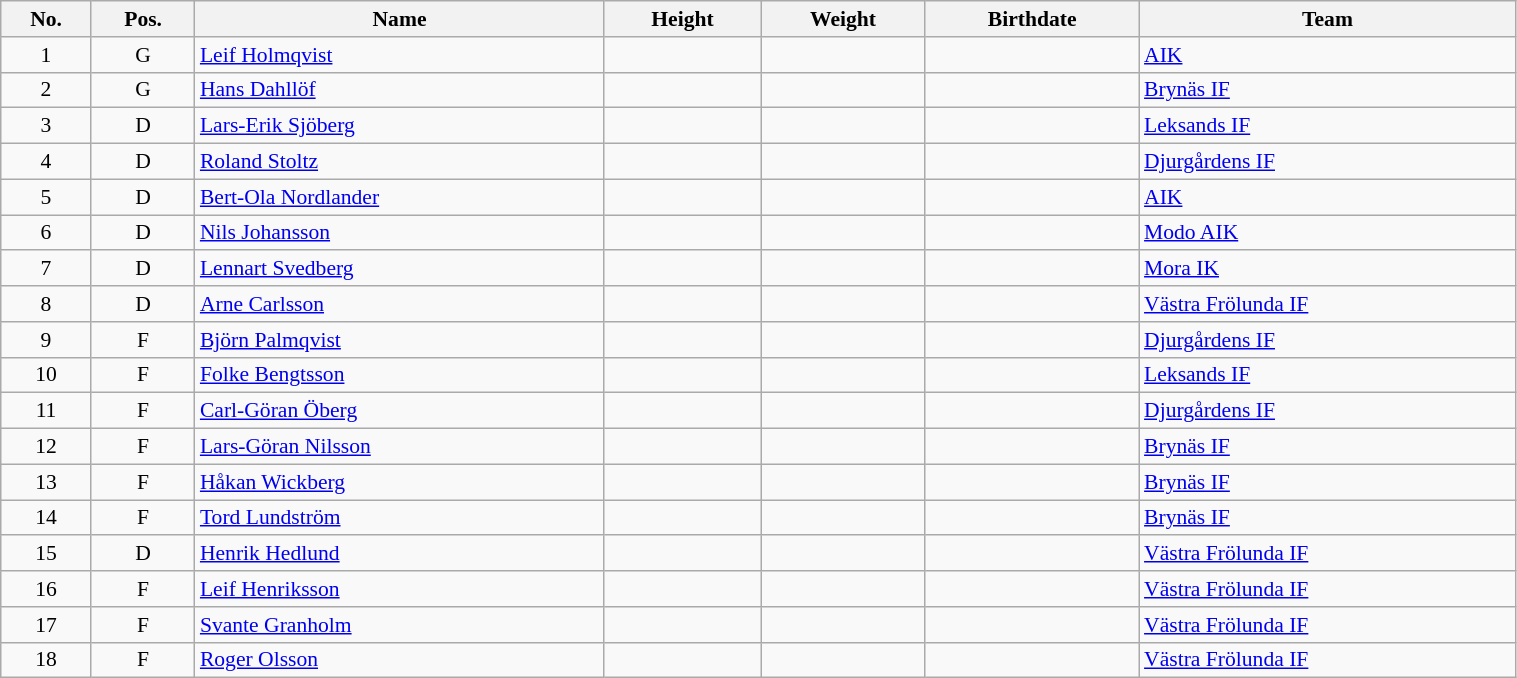<table class="wikitable sortable" width="80%" style="font-size: 90%; text-align: center;">
<tr>
<th>No.</th>
<th>Pos.</th>
<th>Name</th>
<th>Height</th>
<th>Weight</th>
<th>Birthdate</th>
<th>Team</th>
</tr>
<tr>
<td>1</td>
<td>G</td>
<td style="text-align:left;"><a href='#'>Leif Holmqvist</a></td>
<td></td>
<td></td>
<td style="text-align:right;"></td>
<td style="text-align:left;"> <a href='#'>AIK</a></td>
</tr>
<tr>
<td>2</td>
<td>G</td>
<td style="text-align:left;"><a href='#'>Hans Dahllöf</a></td>
<td></td>
<td></td>
<td style="text-align:right;"></td>
<td style="text-align:left;"> <a href='#'>Brynäs IF</a></td>
</tr>
<tr>
<td>3</td>
<td>D</td>
<td style="text-align:left;"><a href='#'>Lars-Erik Sjöberg</a></td>
<td></td>
<td></td>
<td style="text-align:right;"></td>
<td style="text-align:left;"> <a href='#'>Leksands IF</a></td>
</tr>
<tr>
<td>4</td>
<td>D</td>
<td style="text-align:left;"><a href='#'>Roland Stoltz</a></td>
<td></td>
<td></td>
<td style="text-align:right;"></td>
<td style="text-align:left;"> <a href='#'>Djurgårdens IF</a></td>
</tr>
<tr>
<td>5</td>
<td>D</td>
<td style="text-align:left;"><a href='#'>Bert-Ola Nordlander</a></td>
<td></td>
<td></td>
<td style="text-align:right;"></td>
<td style="text-align:left;"> <a href='#'>AIK</a></td>
</tr>
<tr>
<td>6</td>
<td>D</td>
<td style="text-align:left;"><a href='#'>Nils Johansson</a></td>
<td></td>
<td></td>
<td style="text-align:right;"></td>
<td style="text-align:left;"> <a href='#'>Modo AIK</a></td>
</tr>
<tr>
<td>7</td>
<td>D</td>
<td style="text-align:left;"><a href='#'>Lennart Svedberg</a></td>
<td></td>
<td></td>
<td style="text-align:right;"></td>
<td style="text-align:left;"> <a href='#'>Mora IK</a></td>
</tr>
<tr>
<td>8</td>
<td>D</td>
<td style="text-align:left;"><a href='#'>Arne Carlsson</a></td>
<td></td>
<td></td>
<td style="text-align:right;"></td>
<td style="text-align:left;"> <a href='#'>Västra Frölunda IF</a></td>
</tr>
<tr>
<td>9</td>
<td>F</td>
<td style="text-align:left;"><a href='#'>Björn Palmqvist</a></td>
<td></td>
<td></td>
<td style="text-align:right;"></td>
<td style="text-align:left;"> <a href='#'>Djurgårdens IF</a></td>
</tr>
<tr>
<td>10</td>
<td>F</td>
<td style="text-align:left;"><a href='#'>Folke Bengtsson</a></td>
<td></td>
<td></td>
<td style="text-align:right;"></td>
<td style="text-align:left;"> <a href='#'>Leksands IF</a></td>
</tr>
<tr>
<td>11</td>
<td>F</td>
<td style="text-align:left;"><a href='#'>Carl-Göran Öberg</a></td>
<td></td>
<td></td>
<td style="text-align:right;"></td>
<td style="text-align:left;"> <a href='#'>Djurgårdens IF</a></td>
</tr>
<tr>
<td>12</td>
<td>F</td>
<td style="text-align:left;"><a href='#'>Lars-Göran Nilsson</a></td>
<td></td>
<td></td>
<td style="text-align:right;"></td>
<td style="text-align:left;"> <a href='#'>Brynäs IF</a></td>
</tr>
<tr>
<td>13</td>
<td>F</td>
<td style="text-align:left;"><a href='#'>Håkan Wickberg</a></td>
<td></td>
<td></td>
<td style="text-align:right;"></td>
<td style="text-align:left;"> <a href='#'>Brynäs IF</a></td>
</tr>
<tr>
<td>14</td>
<td>F</td>
<td style="text-align:left;"><a href='#'>Tord Lundström</a></td>
<td></td>
<td></td>
<td style="text-align:right;"></td>
<td style="text-align:left;"> <a href='#'>Brynäs IF</a></td>
</tr>
<tr>
<td>15</td>
<td>D</td>
<td style="text-align:left;"><a href='#'>Henrik Hedlund</a></td>
<td></td>
<td></td>
<td style="text-align:right;"></td>
<td style="text-align:left;"> <a href='#'>Västra Frölunda IF</a></td>
</tr>
<tr>
<td>16</td>
<td>F</td>
<td style="text-align:left;"><a href='#'>Leif Henriksson</a></td>
<td></td>
<td></td>
<td style="text-align:right;"></td>
<td style="text-align:left;"> <a href='#'>Västra Frölunda IF</a></td>
</tr>
<tr>
<td>17</td>
<td>F</td>
<td style="text-align:left;"><a href='#'>Svante Granholm</a></td>
<td></td>
<td></td>
<td style="text-align:right;"></td>
<td style="text-align:left;"> <a href='#'>Västra Frölunda IF</a></td>
</tr>
<tr>
<td>18</td>
<td>F</td>
<td style="text-align:left;"><a href='#'>Roger Olsson</a></td>
<td></td>
<td></td>
<td style="text-align:right;"></td>
<td style="text-align:left;"> <a href='#'>Västra Frölunda IF</a></td>
</tr>
</table>
